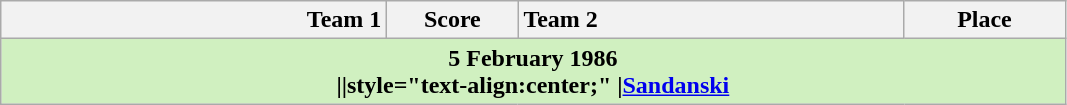<table class="wikitable">
<tr>
<th width="250" style="text-align:right;">Team 1</th>
<th width="80" style="text-align:center;">Score</th>
<th width="250" style="text-align:left;">Team 2</th>
<th width="100" style="text-align:center;">Place</th>
</tr>
<tr>
<th colspan=4 style="background-color:#D0F0C0;"><strong>5 February 1986</strong><br>||style="text-align:center;" |<a href='#'>Sandanski</a></th>
</tr>
</table>
